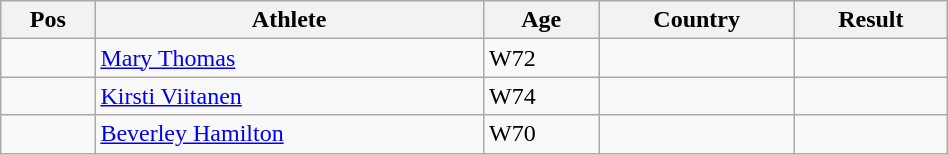<table class="wikitable"  style="text-align:center; width:50%;">
<tr>
<th>Pos</th>
<th>Athlete</th>
<th>Age</th>
<th>Country</th>
<th>Result</th>
</tr>
<tr>
<td align=center></td>
<td align=left><a href='#'>Mary Thomas</a></td>
<td align=left>W72</td>
<td align=left></td>
<td></td>
</tr>
<tr>
<td align=center></td>
<td align=left><a href='#'>Kirsti Viitanen</a></td>
<td align=left>W74</td>
<td align=left></td>
<td></td>
</tr>
<tr>
<td align=center></td>
<td align=left><a href='#'>Beverley Hamilton</a></td>
<td align=left>W70</td>
<td align=left></td>
<td></td>
</tr>
</table>
